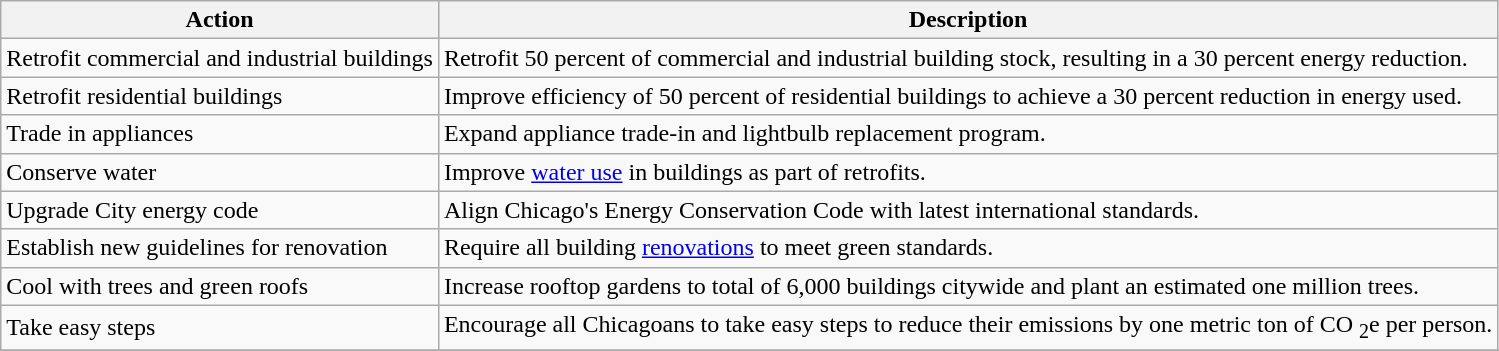<table class="wikitable">
<tr>
<th>Action</th>
<th>Description</th>
</tr>
<tr>
<td>Retrofit commercial and industrial buildings</td>
<td>Retrofit 50 percent of commercial and industrial building stock, resulting in a 30 percent energy reduction.</td>
</tr>
<tr>
<td>Retrofit residential buildings</td>
<td>Improve efficiency of 50 percent of residential buildings to achieve a 30 percent reduction in energy used.</td>
</tr>
<tr>
<td>Trade in appliances</td>
<td>Expand appliance trade-in and lightbulb replacement program.</td>
</tr>
<tr>
<td>Conserve water</td>
<td>Improve <a href='#'>water use</a> in buildings as part of retrofits.</td>
</tr>
<tr>
<td>Upgrade City energy code</td>
<td>Align Chicago's Energy Conservation Code with latest international standards.</td>
</tr>
<tr>
<td>Establish new guidelines for renovation</td>
<td>Require all building <a href='#'>renovations</a> to meet green standards.</td>
</tr>
<tr>
<td>Cool with trees and green roofs</td>
<td>Increase rooftop gardens to total of 6,000 buildings citywide and plant an estimated one million trees.</td>
</tr>
<tr>
<td>Take easy steps</td>
<td>Encourage all Chicagoans to take easy steps to reduce their emissions by one metric ton of CO <sub>2</sub>e per person.</td>
</tr>
<tr>
</tr>
</table>
